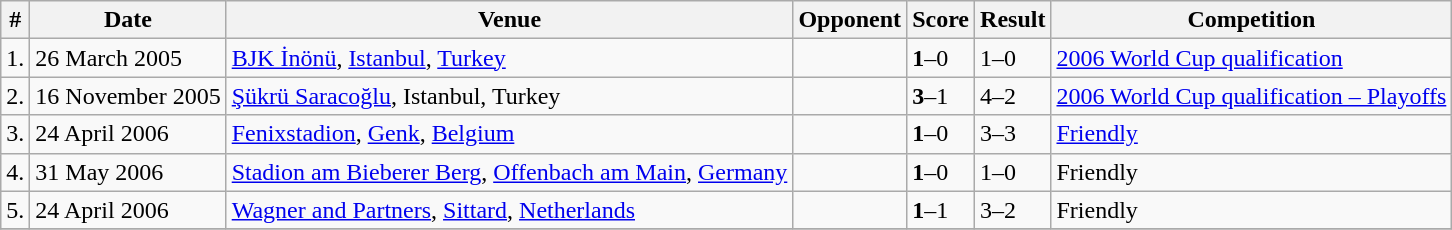<table class="wikitable">
<tr>
<th>#</th>
<th>Date</th>
<th>Venue</th>
<th>Opponent</th>
<th>Score</th>
<th>Result</th>
<th>Competition</th>
</tr>
<tr>
<td>1.</td>
<td>26 March 2005</td>
<td><a href='#'>BJK İnönü</a>, <a href='#'>Istanbul</a>, <a href='#'>Turkey</a></td>
<td></td>
<td><strong>1</strong>–0</td>
<td>1–0</td>
<td><a href='#'>2006 World Cup qualification</a></td>
</tr>
<tr>
<td>2.</td>
<td>16 November 2005</td>
<td><a href='#'>Şükrü Saracoğlu</a>, Istanbul, Turkey</td>
<td></td>
<td><strong>3</strong>–1</td>
<td>4–2</td>
<td><a href='#'>2006 World Cup qualification – Playoffs</a></td>
</tr>
<tr>
<td>3.</td>
<td>24 April 2006</td>
<td><a href='#'>Fenixstadion</a>, <a href='#'>Genk</a>, <a href='#'>Belgium</a></td>
<td></td>
<td><strong>1</strong>–0</td>
<td>3–3</td>
<td><a href='#'>Friendly</a></td>
</tr>
<tr>
<td>4.</td>
<td>31 May 2006</td>
<td><a href='#'>Stadion am Bieberer Berg</a>, <a href='#'>Offenbach am Main</a>, <a href='#'>Germany</a></td>
<td></td>
<td><strong>1</strong>–0</td>
<td>1–0</td>
<td>Friendly</td>
</tr>
<tr>
<td>5.</td>
<td>24 April 2006</td>
<td><a href='#'>Wagner and Partners</a>, <a href='#'>Sittard</a>, <a href='#'>Netherlands</a></td>
<td></td>
<td><strong>1</strong>–1</td>
<td>3–2</td>
<td>Friendly</td>
</tr>
<tr>
</tr>
</table>
